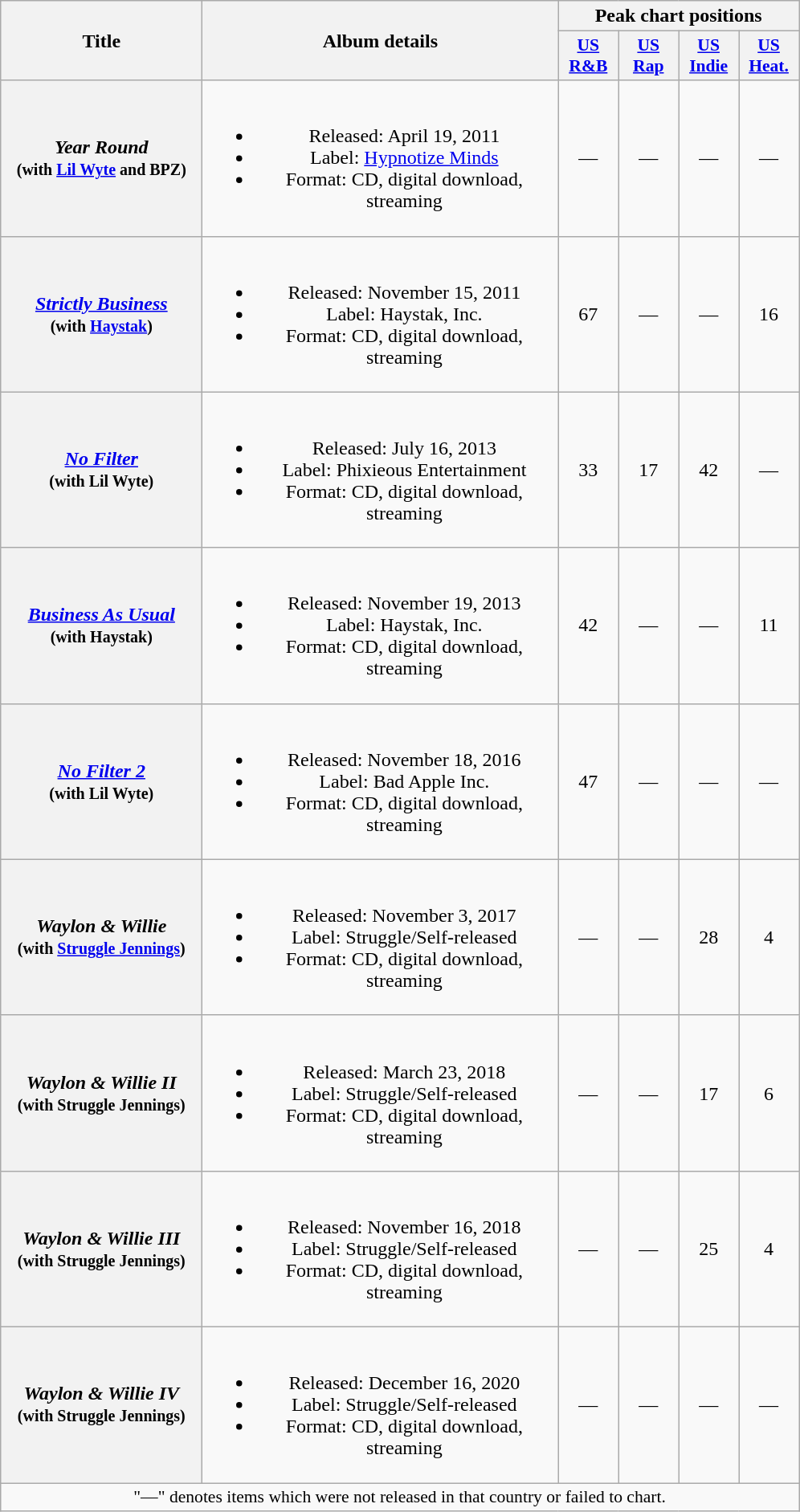<table class="wikitable plainrowheaders" style="text-align:center;">
<tr>
<th scope="col" rowspan="2" style="width:10em;">Title</th>
<th scope="col" rowspan="2" style="width:18em;">Album details</th>
<th scope="col" colspan="4">Peak chart positions</th>
</tr>
<tr>
<th scope="col" style="width:3em;font-size:90%;"><a href='#'>US R&B</a><br></th>
<th scope="col" style="width:3em;font-size:90%;"><a href='#'>US Rap</a><br></th>
<th scope="col" style="width:3em;font-size:90%;"><a href='#'>US Indie</a><br></th>
<th scope="col" style="width:3em;font-size:90%;"><a href='#'>US Heat.</a><br></th>
</tr>
<tr>
<th scope="row"><em>Year Round</em><br><small>(with <a href='#'>Lil Wyte</a> and BPZ)</small></th>
<td><br><ul><li>Released: April 19, 2011</li><li>Label: <a href='#'>Hypnotize Minds</a></li><li>Format: CD, digital download, streaming</li></ul></td>
<td>—</td>
<td>—</td>
<td>—</td>
<td>—</td>
</tr>
<tr>
<th scope="row"><em><a href='#'>Strictly Business</a></em><br><small>(with <a href='#'>Haystak</a>)</small></th>
<td><br><ul><li>Released: November 15, 2011</li><li>Label: Haystak, Inc.</li><li>Format: CD, digital download, streaming</li></ul></td>
<td>67</td>
<td>—</td>
<td>—</td>
<td>16</td>
</tr>
<tr>
<th scope="row"><em><a href='#'>No Filter</a></em><br><small>(with Lil Wyte)</small></th>
<td><br><ul><li>Released: July 16, 2013</li><li>Label: Phixieous Entertainment</li><li>Format: CD, digital download, streaming</li></ul></td>
<td>33</td>
<td>17</td>
<td>42</td>
<td>—</td>
</tr>
<tr>
<th scope="row"><em><a href='#'>Business As Usual</a></em><br><small>(with Haystak)</small></th>
<td><br><ul><li>Released: November 19, 2013</li><li>Label: Haystak, Inc.</li><li>Format: CD, digital download, streaming</li></ul></td>
<td>42</td>
<td>—</td>
<td>—</td>
<td>11</td>
</tr>
<tr>
<th scope="row"><em><a href='#'>No Filter 2</a></em><br><small>(with Lil Wyte)</small></th>
<td><br><ul><li>Released: November 18, 2016</li><li>Label: Bad Apple Inc.</li><li>Format: CD, digital download, streaming</li></ul></td>
<td>47</td>
<td>—</td>
<td>—</td>
<td>—</td>
</tr>
<tr>
<th scope="row"><em>Waylon & Willie</em><br><small>(with <a href='#'>Struggle Jennings</a>)</small></th>
<td><br><ul><li>Released: November 3, 2017</li><li>Label: Struggle/Self-released</li><li>Format: CD, digital download, streaming</li></ul></td>
<td>—</td>
<td>—</td>
<td>28</td>
<td>4</td>
</tr>
<tr>
<th scope="row"><em>Waylon & Willie II</em><br><small>(with Struggle Jennings)</small></th>
<td><br><ul><li>Released: March 23, 2018</li><li>Label: Struggle/Self-released</li><li>Format: CD, digital download, streaming</li></ul></td>
<td>—</td>
<td>—</td>
<td>17</td>
<td>6</td>
</tr>
<tr>
<th scope="row"><em>Waylon & Willie III</em><br><small>(with Struggle Jennings)</small></th>
<td><br><ul><li>Released: November 16, 2018</li><li>Label: Struggle/Self-released</li><li>Format: CD, digital download, streaming</li></ul></td>
<td>—</td>
<td>—</td>
<td>25</td>
<td>4</td>
</tr>
<tr>
<th scope="row"><em>Waylon & Willie IV</em><br><small>(with Struggle Jennings)</small></th>
<td><br><ul><li>Released: December 16, 2020</li><li>Label: Struggle/Self-released</li><li>Format: CD, digital download, streaming</li></ul></td>
<td>—</td>
<td>—</td>
<td>—</td>
<td>—</td>
</tr>
<tr>
<td colspan="8" style="font-size:90%;">"—" denotes items which were not released in that country or failed to chart.</td>
</tr>
</table>
